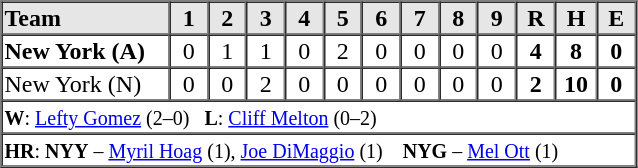<table border=1 cellspacing=0 width=425 style="margin-left:3em;">
<tr style="text-align:center; background-color:#e6e6e6;">
<th align=left width=125>Team</th>
<th width=25>1</th>
<th width=25>2</th>
<th width=25>3</th>
<th width=25>4</th>
<th width=25>5</th>
<th width=25>6</th>
<th width=25>7</th>
<th width=25>8</th>
<th width=25>9</th>
<th width=25>R</th>
<th width=25>H</th>
<th width=25>E</th>
</tr>
<tr style="text-align:center;">
<td align=left><strong>New York (A)</strong></td>
<td>0</td>
<td>1</td>
<td>1</td>
<td>0</td>
<td>2</td>
<td>0</td>
<td>0</td>
<td>0</td>
<td>0</td>
<td><strong>4</strong></td>
<td><strong>8</strong></td>
<td><strong>0</strong></td>
</tr>
<tr style="text-align:center;">
<td align=left>New York (N)</td>
<td>0</td>
<td>0</td>
<td>2</td>
<td>0</td>
<td>0</td>
<td>0</td>
<td>0</td>
<td>0</td>
<td>0</td>
<td><strong>2</strong></td>
<td><strong>10</strong></td>
<td><strong>0</strong></td>
</tr>
<tr style="text-align:left;">
<td colspan=13><small><strong>W</strong>: <a href='#'>Lefty Gomez</a> (2–0)   <strong>L</strong>: <a href='#'>Cliff Melton</a> (0–2)</small></td>
</tr>
<tr style="text-align:left;">
<td colspan=13><small><strong>HR</strong>: <strong>NYY</strong> – <a href='#'>Myril Hoag</a> (1), <a href='#'>Joe DiMaggio</a> (1)   <strong> NYG</strong> – <a href='#'>Mel Ott</a> (1)</small></td>
</tr>
</table>
